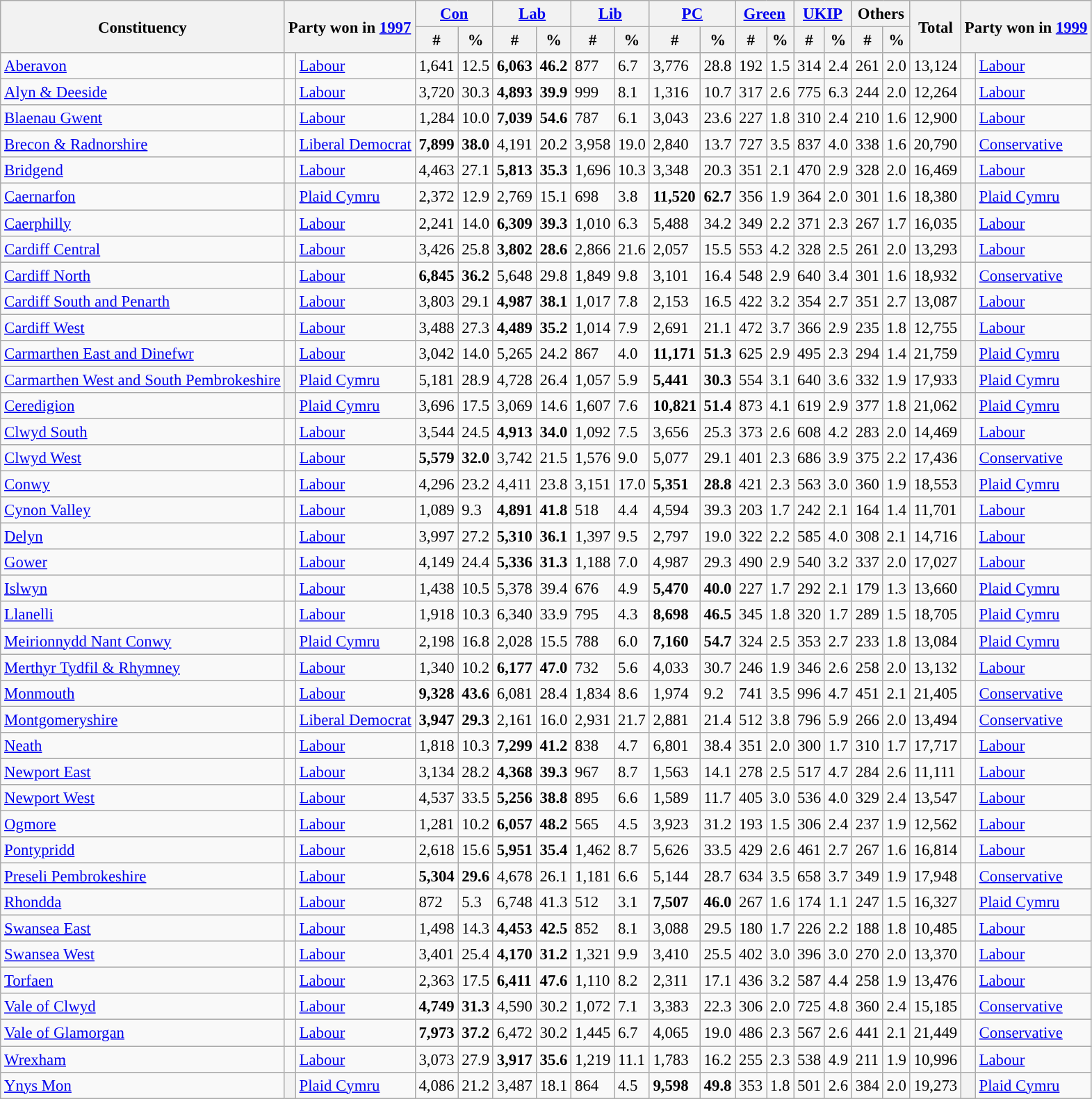<table class="wikitable sortable" style="font-size: 95%;">
<tr>
<th rowspan="2">Constituency</th>
<th colspan="2" rowspan="2">Party won in <a href='#'>1997</a></th>
<th colspan="2"><a href='#'>Con</a></th>
<th colspan="2"><a href='#'>Lab</a></th>
<th colspan="2"><a href='#'>Lib</a></th>
<th colspan="2"><a href='#'>PC</a></th>
<th colspan="2"><a href='#'>Green</a></th>
<th colspan="2"><a href='#'>UKIP</a></th>
<th colspan="2">Others</th>
<th rowspan="2">Total</th>
<th colspan="2" rowspan="2">Party won in <a href='#'>1999</a></th>
</tr>
<tr>
<th>#</th>
<th>%</th>
<th>#</th>
<th>%</th>
<th>#</th>
<th>%</th>
<th>#</th>
<th>%</th>
<th>#</th>
<th>%</th>
<th>#</th>
<th>%</th>
<th>#</th>
<th>%</th>
</tr>
<tr>
<td><a href='#'>Aberavon</a></td>
<td style="color:inherit;background:"> </td>
<td><a href='#'>Labour</a></td>
<td>1,641</td>
<td>12.5</td>
<td><strong>6,063</strong></td>
<td><strong>46.2</strong></td>
<td>877</td>
<td>6.7</td>
<td>3,776</td>
<td>28.8</td>
<td>192</td>
<td>1.5</td>
<td>314</td>
<td>2.4</td>
<td>261</td>
<td>2.0</td>
<td>13,124</td>
<td style="color:inherit;background:"> </td>
<td><a href='#'>Labour</a></td>
</tr>
<tr>
<td><a href='#'>Alyn & Deeside</a></td>
<td style="color:inherit;background:"> </td>
<td><a href='#'>Labour</a></td>
<td>3,720</td>
<td>30.3</td>
<td><strong>4,893</strong></td>
<td><strong>39.9</strong></td>
<td>999</td>
<td>8.1</td>
<td>1,316</td>
<td>10.7</td>
<td>317</td>
<td>2.6</td>
<td>775</td>
<td>6.3</td>
<td>244</td>
<td>2.0</td>
<td>12,264</td>
<td style="color:inherit;background:"> </td>
<td><a href='#'>Labour</a></td>
</tr>
<tr>
<td><a href='#'>Blaenau Gwent</a></td>
<td style="color:inherit;background:"> </td>
<td><a href='#'>Labour</a></td>
<td>1,284</td>
<td>10.0</td>
<td><strong>7,039</strong></td>
<td><strong>54.6</strong></td>
<td>787</td>
<td>6.1</td>
<td>3,043</td>
<td>23.6</td>
<td>227</td>
<td>1.8</td>
<td>310</td>
<td>2.4</td>
<td>210</td>
<td>1.6</td>
<td>12,900</td>
<td style="color:inherit;background:"> </td>
<td><a href='#'>Labour</a></td>
</tr>
<tr>
<td><a href='#'>Brecon & Radnorshire</a></td>
<td style="color:inherit;background:"></td>
<td><a href='#'>Liberal Democrat</a></td>
<td><strong>7,899</strong></td>
<td><strong>38.0</strong></td>
<td>4,191</td>
<td>20.2</td>
<td>3,958</td>
<td>19.0</td>
<td>2,840</td>
<td>13.7</td>
<td>727</td>
<td>3.5</td>
<td>837</td>
<td>4.0</td>
<td>338</td>
<td>1.6</td>
<td>20,790</td>
<td style="color:inherit;background:"> </td>
<td><a href='#'>Conservative</a></td>
</tr>
<tr>
<td><a href='#'>Bridgend</a></td>
<td style="color:inherit;background:"> </td>
<td><a href='#'>Labour</a></td>
<td>4,463</td>
<td>27.1</td>
<td><strong>5,813</strong></td>
<td><strong>35.3</strong></td>
<td>1,696</td>
<td>10.3</td>
<td>3,348</td>
<td>20.3</td>
<td>351</td>
<td>2.1</td>
<td>470</td>
<td>2.9</td>
<td>328</td>
<td>2.0</td>
<td>16,469</td>
<td style="color:inherit;background:"> </td>
<td><a href='#'>Labour</a></td>
</tr>
<tr>
<td><a href='#'>Caernarfon</a></td>
<th class="unsortable" style="background-color: "></th>
<td><a href='#'>Plaid Cymru</a></td>
<td>2,372</td>
<td>12.9</td>
<td>2,769</td>
<td>15.1</td>
<td>698</td>
<td>3.8</td>
<td><strong>11,520</strong></td>
<td><strong>62.7</strong></td>
<td>356</td>
<td>1.9</td>
<td>364</td>
<td>2.0</td>
<td>301</td>
<td>1.6</td>
<td>18,380</td>
<th class="unsortable" style="background-color: "></th>
<td><a href='#'>Plaid Cymru</a></td>
</tr>
<tr>
<td><a href='#'>Caerphilly</a></td>
<td style="color:inherit;background:"> </td>
<td><a href='#'>Labour</a></td>
<td>2,241</td>
<td>14.0</td>
<td><strong>6,309</strong></td>
<td><strong>39.3</strong></td>
<td>1,010</td>
<td>6.3</td>
<td>5,488</td>
<td>34.2</td>
<td>349</td>
<td>2.2</td>
<td>371</td>
<td>2.3</td>
<td>267</td>
<td>1.7</td>
<td>16,035</td>
<td style="color:inherit;background:"> </td>
<td><a href='#'>Labour</a></td>
</tr>
<tr>
<td><a href='#'>Cardiff Central</a></td>
<td style="color:inherit;background:"> </td>
<td><a href='#'>Labour</a></td>
<td>3,426</td>
<td>25.8</td>
<td><strong>3,802</strong></td>
<td><strong>28.6</strong></td>
<td>2,866</td>
<td>21.6</td>
<td>2,057</td>
<td>15.5</td>
<td>553</td>
<td>4.2</td>
<td>328</td>
<td>2.5</td>
<td>261</td>
<td>2.0</td>
<td>13,293</td>
<td style="color:inherit;background:"> </td>
<td><a href='#'>Labour</a></td>
</tr>
<tr>
<td><a href='#'>Cardiff North</a></td>
<td style="color:inherit;background:"> </td>
<td><a href='#'>Labour</a></td>
<td><strong>6,845</strong></td>
<td><strong>36.2</strong></td>
<td>5,648</td>
<td>29.8</td>
<td>1,849</td>
<td>9.8</td>
<td>3,101</td>
<td>16.4</td>
<td>548</td>
<td>2.9</td>
<td>640</td>
<td>3.4</td>
<td>301</td>
<td>1.6</td>
<td>18,932</td>
<td style="color:inherit;background:"> </td>
<td><a href='#'>Conservative</a></td>
</tr>
<tr>
<td><a href='#'>Cardiff South and Penarth</a></td>
<td style="color:inherit;background:"> </td>
<td><a href='#'>Labour</a></td>
<td>3,803</td>
<td>29.1</td>
<td><strong>4,987</strong></td>
<td><strong>38.1</strong></td>
<td>1,017</td>
<td>7.8</td>
<td>2,153</td>
<td>16.5</td>
<td>422</td>
<td>3.2</td>
<td>354</td>
<td>2.7</td>
<td>351</td>
<td>2.7</td>
<td>13,087</td>
<td style="color:inherit;background:"> </td>
<td><a href='#'>Labour</a></td>
</tr>
<tr>
<td><a href='#'>Cardiff West</a></td>
<td style="color:inherit;background:"> </td>
<td><a href='#'>Labour</a></td>
<td>3,488</td>
<td>27.3</td>
<td><strong>4,489</strong></td>
<td><strong>35.2</strong></td>
<td>1,014</td>
<td>7.9</td>
<td>2,691</td>
<td>21.1</td>
<td>472</td>
<td>3.7</td>
<td>366</td>
<td>2.9</td>
<td>235</td>
<td>1.8</td>
<td>12,755</td>
<td style="color:inherit;background:"> </td>
<td><a href='#'>Labour</a></td>
</tr>
<tr>
<td><a href='#'>Carmarthen East and Dinefwr</a></td>
<td style="color:inherit;background:"> </td>
<td><a href='#'>Labour</a></td>
<td>3,042</td>
<td>14.0</td>
<td>5,265</td>
<td>24.2</td>
<td>867</td>
<td>4.0</td>
<td><strong>11,171</strong></td>
<td><strong>51.3</strong></td>
<td>625</td>
<td>2.9</td>
<td>495</td>
<td>2.3</td>
<td>294</td>
<td>1.4</td>
<td>21,759</td>
<th class="unsortable" style="background-color: "></th>
<td><a href='#'>Plaid Cymru</a></td>
</tr>
<tr>
<td><a href='#'>Carmarthen West and South Pembrokeshire</a></td>
<th class="unsortable" style="background-color: "></th>
<td><a href='#'>Plaid Cymru</a></td>
<td>5,181</td>
<td>28.9</td>
<td>4,728</td>
<td>26.4</td>
<td>1,057</td>
<td>5.9</td>
<td><strong>5,441</strong></td>
<td><strong>30.3</strong></td>
<td>554</td>
<td>3.1</td>
<td>640</td>
<td>3.6</td>
<td>332</td>
<td>1.9</td>
<td>17,933</td>
<th class="unsortable" style="background-color: "></th>
<td><a href='#'>Plaid Cymru</a></td>
</tr>
<tr>
<td><a href='#'>Ceredigion</a></td>
<th class="unsortable" style="background-color: "></th>
<td><a href='#'>Plaid Cymru</a></td>
<td>3,696</td>
<td>17.5</td>
<td>3,069</td>
<td>14.6</td>
<td>1,607</td>
<td>7.6</td>
<td><strong>10,821</strong></td>
<td><strong>51.4</strong></td>
<td>873</td>
<td>4.1</td>
<td>619</td>
<td>2.9</td>
<td>377</td>
<td>1.8</td>
<td>21,062</td>
<th class="unsortable" style="background-color: "></th>
<td><a href='#'>Plaid Cymru</a></td>
</tr>
<tr>
<td><a href='#'>Clwyd South</a></td>
<td style="color:inherit;background:"> </td>
<td><a href='#'>Labour</a></td>
<td>3,544</td>
<td>24.5</td>
<td><strong>4,913</strong></td>
<td><strong>34.0</strong></td>
<td>1,092</td>
<td>7.5</td>
<td>3,656</td>
<td>25.3</td>
<td>373</td>
<td>2.6</td>
<td>608</td>
<td>4.2</td>
<td>283</td>
<td>2.0</td>
<td>14,469</td>
<td style="color:inherit;background:"> </td>
<td><a href='#'>Labour</a></td>
</tr>
<tr>
<td><a href='#'>Clwyd West</a></td>
<td style="color:inherit;background:"> </td>
<td><a href='#'>Labour</a></td>
<td><strong>5,579</strong></td>
<td><strong>32.0</strong></td>
<td>3,742</td>
<td>21.5</td>
<td>1,576</td>
<td>9.0</td>
<td>5,077</td>
<td>29.1</td>
<td>401</td>
<td>2.3</td>
<td>686</td>
<td>3.9</td>
<td>375</td>
<td>2.2</td>
<td>17,436</td>
<td style="color:inherit;background:"> </td>
<td><a href='#'>Conservative</a></td>
</tr>
<tr>
<td><a href='#'>Conwy</a></td>
<td style="color:inherit;background:"> </td>
<td><a href='#'>Labour</a></td>
<td>4,296</td>
<td>23.2</td>
<td>4,411</td>
<td>23.8</td>
<td>3,151</td>
<td>17.0</td>
<td><strong>5,351</strong></td>
<td><strong>28.8</strong></td>
<td>421</td>
<td>2.3</td>
<td>563</td>
<td>3.0</td>
<td>360</td>
<td>1.9</td>
<td>18,553</td>
<th class="unsortable" style="background-color: "></th>
<td><a href='#'>Plaid Cymru</a></td>
</tr>
<tr>
<td><a href='#'>Cynon Valley</a></td>
<td style="color:inherit;background:"> </td>
<td><a href='#'>Labour</a></td>
<td>1,089</td>
<td>9.3</td>
<td><strong>4,891</strong></td>
<td><strong>41.8</strong></td>
<td>518</td>
<td>4.4</td>
<td>4,594</td>
<td>39.3</td>
<td>203</td>
<td>1.7</td>
<td>242</td>
<td>2.1</td>
<td>164</td>
<td>1.4</td>
<td>11,701</td>
<td style="color:inherit;background:"> </td>
<td><a href='#'>Labour</a></td>
</tr>
<tr>
<td><a href='#'>Delyn</a></td>
<td style="color:inherit;background:"> </td>
<td><a href='#'>Labour</a></td>
<td>3,997</td>
<td>27.2</td>
<td><strong>5,310</strong></td>
<td><strong>36.1</strong></td>
<td>1,397</td>
<td>9.5</td>
<td>2,797</td>
<td>19.0</td>
<td>322</td>
<td>2.2</td>
<td>585</td>
<td>4.0</td>
<td>308</td>
<td>2.1</td>
<td>14,716</td>
<td style="color:inherit;background:"> </td>
<td><a href='#'>Labour</a></td>
</tr>
<tr>
<td><a href='#'>Gower</a></td>
<td style="color:inherit;background:"> </td>
<td><a href='#'>Labour</a></td>
<td>4,149</td>
<td>24.4</td>
<td><strong>5,336</strong></td>
<td><strong>31.3</strong></td>
<td>1,188</td>
<td>7.0</td>
<td>4,987</td>
<td>29.3</td>
<td>490</td>
<td>2.9</td>
<td>540</td>
<td>3.2</td>
<td>337</td>
<td>2.0</td>
<td>17,027</td>
<td style="color:inherit;background:"> </td>
<td><a href='#'>Labour</a></td>
</tr>
<tr>
<td><a href='#'>Islwyn</a></td>
<td style="color:inherit;background:"> </td>
<td><a href='#'>Labour</a></td>
<td>1,438</td>
<td>10.5</td>
<td>5,378</td>
<td>39.4</td>
<td>676</td>
<td>4.9</td>
<td><strong>5,470</strong></td>
<td><strong>40.0</strong></td>
<td>227</td>
<td>1.7</td>
<td>292</td>
<td>2.1</td>
<td>179</td>
<td>1.3</td>
<td>13,660</td>
<th class="unsortable" style="background-color: "></th>
<td><a href='#'>Plaid Cymru</a></td>
</tr>
<tr>
<td><a href='#'>Llanelli</a></td>
<td style="color:inherit;background:"> </td>
<td><a href='#'>Labour</a></td>
<td>1,918</td>
<td>10.3</td>
<td>6,340</td>
<td>33.9</td>
<td>795</td>
<td>4.3</td>
<td><strong>8,698</strong></td>
<td><strong>46.5</strong></td>
<td>345</td>
<td>1.8</td>
<td>320</td>
<td>1.7</td>
<td>289</td>
<td>1.5</td>
<td>18,705</td>
<th class="unsortable" style="background-color: "></th>
<td><a href='#'>Plaid Cymru</a></td>
</tr>
<tr>
<td><a href='#'>Meirionnydd Nant Conwy</a></td>
<th class="unsortable" style="background-color: "></th>
<td><a href='#'>Plaid Cymru</a></td>
<td>2,198</td>
<td>16.8</td>
<td>2,028</td>
<td>15.5</td>
<td>788</td>
<td>6.0</td>
<td><strong>7,160</strong></td>
<td><strong>54.7</strong></td>
<td>324</td>
<td>2.5</td>
<td>353</td>
<td>2.7</td>
<td>233</td>
<td>1.8</td>
<td>13,084</td>
<th class="unsortable" style="background-color: "></th>
<td><a href='#'>Plaid Cymru</a></td>
</tr>
<tr>
<td><a href='#'>Merthyr Tydfil & Rhymney</a></td>
<td style="color:inherit;background:"> </td>
<td><a href='#'>Labour</a></td>
<td>1,340</td>
<td>10.2</td>
<td><strong>6,177</strong></td>
<td><strong>47.0</strong></td>
<td>732</td>
<td>5.6</td>
<td>4,033</td>
<td>30.7</td>
<td>246</td>
<td>1.9</td>
<td>346</td>
<td>2.6</td>
<td>258</td>
<td>2.0</td>
<td>13,132</td>
<td style="color:inherit;background:"> </td>
<td><a href='#'>Labour</a></td>
</tr>
<tr>
<td><a href='#'>Monmouth</a></td>
<td style="color:inherit;background:"> </td>
<td><a href='#'>Labour</a></td>
<td><strong>9,328</strong></td>
<td><strong>43.6</strong></td>
<td>6,081</td>
<td>28.4</td>
<td>1,834</td>
<td>8.6</td>
<td>1,974</td>
<td>9.2</td>
<td>741</td>
<td>3.5</td>
<td>996</td>
<td>4.7</td>
<td>451</td>
<td>2.1</td>
<td>21,405</td>
<td style="color:inherit;background:"> </td>
<td><a href='#'>Conservative</a></td>
</tr>
<tr>
<td><a href='#'>Montgomeryshire</a></td>
<td style="color:inherit;background:"></td>
<td><a href='#'>Liberal Democrat</a></td>
<td><strong>3,947</strong></td>
<td><strong>29.3</strong></td>
<td>2,161</td>
<td>16.0</td>
<td>2,931</td>
<td>21.7</td>
<td>2,881</td>
<td>21.4</td>
<td>512</td>
<td>3.8</td>
<td>796</td>
<td>5.9</td>
<td>266</td>
<td>2.0</td>
<td>13,494</td>
<td style="color:inherit;background:"> </td>
<td><a href='#'>Conservative</a></td>
</tr>
<tr>
<td><a href='#'>Neath</a></td>
<td style="color:inherit;background:"> </td>
<td><a href='#'>Labour</a></td>
<td>1,818</td>
<td>10.3</td>
<td><strong>7,299</strong></td>
<td><strong>41.2</strong></td>
<td>838</td>
<td>4.7</td>
<td>6,801</td>
<td>38.4</td>
<td>351</td>
<td>2.0</td>
<td>300</td>
<td>1.7</td>
<td>310</td>
<td>1.7</td>
<td>17,717</td>
<td style="color:inherit;background:"> </td>
<td><a href='#'>Labour</a></td>
</tr>
<tr>
<td><a href='#'>Newport East</a></td>
<td style="color:inherit;background:"> </td>
<td><a href='#'>Labour</a></td>
<td>3,134</td>
<td>28.2</td>
<td><strong>4,368</strong></td>
<td><strong>39.3</strong></td>
<td>967</td>
<td>8.7</td>
<td>1,563</td>
<td>14.1</td>
<td>278</td>
<td>2.5</td>
<td>517</td>
<td>4.7</td>
<td>284</td>
<td>2.6</td>
<td>11,111</td>
<td style="color:inherit;background:"> </td>
<td><a href='#'>Labour</a></td>
</tr>
<tr>
<td><a href='#'>Newport West</a></td>
<td style="color:inherit;background:"> </td>
<td><a href='#'>Labour</a></td>
<td>4,537</td>
<td>33.5</td>
<td><strong>5,256</strong></td>
<td><strong>38.8</strong></td>
<td>895</td>
<td>6.6</td>
<td>1,589</td>
<td>11.7</td>
<td>405</td>
<td>3.0</td>
<td>536</td>
<td>4.0</td>
<td>329</td>
<td>2.4</td>
<td>13,547</td>
<td style="color:inherit;background:"> </td>
<td><a href='#'>Labour</a></td>
</tr>
<tr>
<td><a href='#'>Ogmore</a></td>
<td style="color:inherit;background:"> </td>
<td><a href='#'>Labour</a></td>
<td>1,281</td>
<td>10.2</td>
<td><strong>6,057</strong></td>
<td><strong>48.2</strong></td>
<td>565</td>
<td>4.5</td>
<td>3,923</td>
<td>31.2</td>
<td>193</td>
<td>1.5</td>
<td>306</td>
<td>2.4</td>
<td>237</td>
<td>1.9</td>
<td>12,562</td>
<td style="color:inherit;background:"> </td>
<td><a href='#'>Labour</a></td>
</tr>
<tr>
<td><a href='#'>Pontypridd</a></td>
<td style="color:inherit;background:"> </td>
<td><a href='#'>Labour</a></td>
<td>2,618</td>
<td>15.6</td>
<td><strong>5,951</strong></td>
<td><strong>35.4</strong></td>
<td>1,462</td>
<td>8.7</td>
<td>5,626</td>
<td>33.5</td>
<td>429</td>
<td>2.6</td>
<td>461</td>
<td>2.7</td>
<td>267</td>
<td>1.6</td>
<td>16,814</td>
<td style="color:inherit;background:"> </td>
<td><a href='#'>Labour</a></td>
</tr>
<tr>
<td><a href='#'>Preseli Pembrokeshire</a></td>
<td style="color:inherit;background:"> </td>
<td><a href='#'>Labour</a></td>
<td><strong>5,304</strong></td>
<td><strong>29.6</strong></td>
<td>4,678</td>
<td>26.1</td>
<td>1,181</td>
<td>6.6</td>
<td>5,144</td>
<td>28.7</td>
<td>634</td>
<td>3.5</td>
<td>658</td>
<td>3.7</td>
<td>349</td>
<td>1.9</td>
<td>17,948</td>
<td style="color:inherit;background:"> </td>
<td><a href='#'>Conservative</a></td>
</tr>
<tr>
<td><a href='#'>Rhondda</a></td>
<td style="color:inherit;background:"> </td>
<td><a href='#'>Labour</a></td>
<td>872</td>
<td>5.3</td>
<td>6,748</td>
<td>41.3</td>
<td>512</td>
<td>3.1</td>
<td><strong>7,507</strong></td>
<td><strong>46.0</strong></td>
<td>267</td>
<td>1.6</td>
<td>174</td>
<td>1.1</td>
<td>247</td>
<td>1.5</td>
<td>16,327</td>
<th class="unsortable" style="background-color: "></th>
<td><a href='#'>Plaid Cymru</a></td>
</tr>
<tr>
<td><a href='#'>Swansea East</a></td>
<td style="color:inherit;background:"> </td>
<td><a href='#'>Labour</a></td>
<td>1,498</td>
<td>14.3</td>
<td><strong>4,453</strong></td>
<td><strong>42.5</strong></td>
<td>852</td>
<td>8.1</td>
<td>3,088</td>
<td>29.5</td>
<td>180</td>
<td>1.7</td>
<td>226</td>
<td>2.2</td>
<td>188</td>
<td>1.8</td>
<td>10,485</td>
<td style="color:inherit;background:"> </td>
<td><a href='#'>Labour</a></td>
</tr>
<tr>
<td><a href='#'>Swansea West</a></td>
<td style="color:inherit;background:"> </td>
<td><a href='#'>Labour</a></td>
<td>3,401</td>
<td>25.4</td>
<td><strong>4,170</strong></td>
<td><strong>31.2</strong></td>
<td>1,321</td>
<td>9.9</td>
<td>3,410</td>
<td>25.5</td>
<td>402</td>
<td>3.0</td>
<td>396</td>
<td>3.0</td>
<td>270</td>
<td>2.0</td>
<td>13,370</td>
<td style="color:inherit;background:"> </td>
<td><a href='#'>Labour</a></td>
</tr>
<tr>
<td><a href='#'>Torfaen</a></td>
<td style="color:inherit;background:"> </td>
<td><a href='#'>Labour</a></td>
<td>2,363</td>
<td>17.5</td>
<td><strong>6,411</strong></td>
<td><strong>47.6</strong></td>
<td>1,110</td>
<td>8.2</td>
<td>2,311</td>
<td>17.1</td>
<td>436</td>
<td>3.2</td>
<td>587</td>
<td>4.4</td>
<td>258</td>
<td>1.9</td>
<td>13,476</td>
<td style="color:inherit;background:"> </td>
<td><a href='#'>Labour</a></td>
</tr>
<tr>
<td><a href='#'>Vale of Clwyd</a></td>
<td style="color:inherit;background:"> </td>
<td><a href='#'>Labour</a></td>
<td><strong>4,749</strong></td>
<td><strong>31.3</strong></td>
<td>4,590</td>
<td>30.2</td>
<td>1,072</td>
<td>7.1</td>
<td>3,383</td>
<td>22.3</td>
<td>306</td>
<td>2.0</td>
<td>725</td>
<td>4.8</td>
<td>360</td>
<td>2.4</td>
<td>15,185</td>
<td style="color:inherit;background:"> </td>
<td><a href='#'>Conservative</a></td>
</tr>
<tr>
<td><a href='#'>Vale of Glamorgan</a></td>
<td style="color:inherit;background:"> </td>
<td><a href='#'>Labour</a></td>
<td><strong>7,973</strong></td>
<td><strong>37.2</strong></td>
<td>6,472</td>
<td>30.2</td>
<td>1,445</td>
<td>6.7</td>
<td>4,065</td>
<td>19.0</td>
<td>486</td>
<td>2.3</td>
<td>567</td>
<td>2.6</td>
<td>441</td>
<td>2.1</td>
<td>21,449</td>
<td style="color:inherit;background:"> </td>
<td><a href='#'>Conservative</a></td>
</tr>
<tr>
<td><a href='#'>Wrexham</a></td>
<td style="color:inherit;background:"> </td>
<td><a href='#'>Labour</a></td>
<td>3,073</td>
<td>27.9</td>
<td><strong>3,917</strong></td>
<td><strong>35.6</strong></td>
<td>1,219</td>
<td>11.1</td>
<td>1,783</td>
<td>16.2</td>
<td>255</td>
<td>2.3</td>
<td>538</td>
<td>4.9</td>
<td>211</td>
<td>1.9</td>
<td>10,996</td>
<td style="color:inherit;background:"> </td>
<td><a href='#'>Labour</a></td>
</tr>
<tr>
<td><a href='#'>Ynys Mon</a></td>
<th class="unsortable" style="background-color: "></th>
<td><a href='#'>Plaid Cymru</a></td>
<td>4,086</td>
<td>21.2</td>
<td>3,487</td>
<td>18.1</td>
<td>864</td>
<td>4.5</td>
<td><strong>9,598</strong></td>
<td><strong>49.8</strong></td>
<td>353</td>
<td>1.8</td>
<td>501</td>
<td>2.6</td>
<td>384</td>
<td>2.0</td>
<td>19,273</td>
<th class="unsortable" style="background-color: "></th>
<td><a href='#'>Plaid Cymru</a></td>
</tr>
</table>
